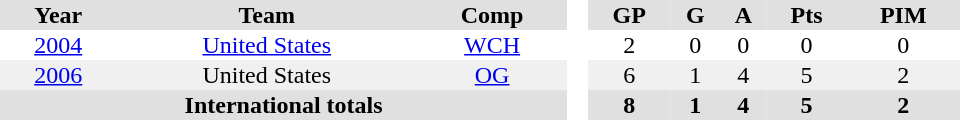<table border="0" cellpadding="1" cellspacing="0" style="text-align:center; width:40em">
<tr ALIGN="center" bgcolor="#e0e0e0">
<th>Year</th>
<th>Team</th>
<th>Comp</th>
<th ALIGN="center" rowspan="99" bgcolor="#ffffff"> </th>
<th>GP</th>
<th>G</th>
<th>A</th>
<th>Pts</th>
<th>PIM</th>
</tr>
<tr>
<td><a href='#'>2004</a></td>
<td><a href='#'>United States</a></td>
<td><a href='#'>WCH</a></td>
<td>2</td>
<td>0</td>
<td>0</td>
<td>0</td>
<td>0</td>
</tr>
<tr bgcolor="#f0f0f0">
<td><a href='#'>2006</a></td>
<td>United States</td>
<td><a href='#'>OG</a></td>
<td>6</td>
<td>1</td>
<td>4</td>
<td>5</td>
<td>2</td>
</tr>
<tr bgcolor="#e0e0e0">
<th colspan=3>International totals</th>
<th>8</th>
<th>1</th>
<th>4</th>
<th>5</th>
<th>2</th>
</tr>
</table>
